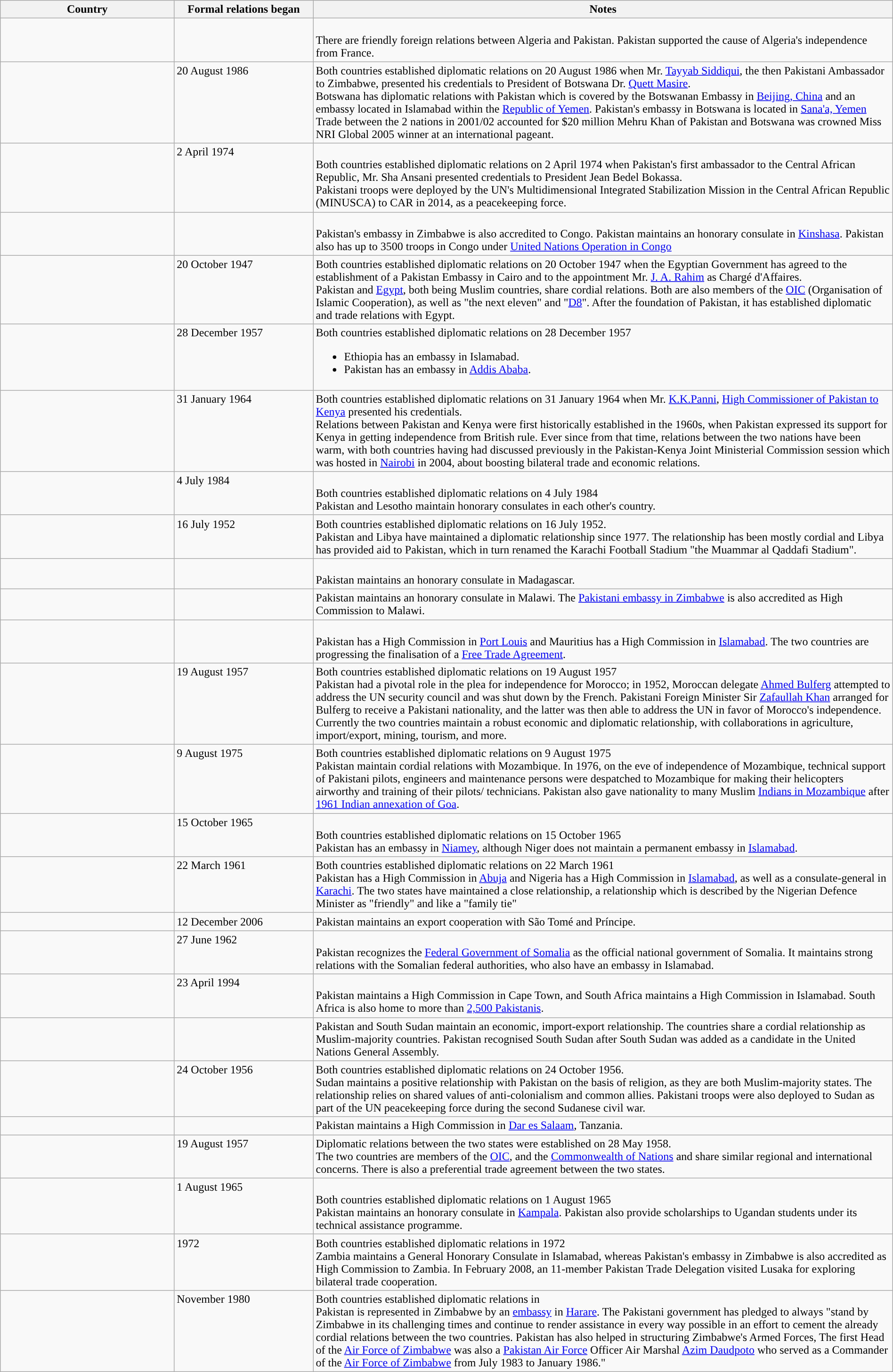<table class="wikitable sortable" style="width:100%; margin:auto;">
<tr>
<th style="width:15%;">Country</th>
<th style="width:12%;">Formal relations began</th>
<th style="width:50%;">Notes</th>
</tr>
<tr valign="top">
<td></td>
<td></td>
<td><br>There are friendly foreign relations between Algeria and Pakistan. Pakistan supported the cause of Algeria's independence from France.</td>
</tr>
<tr valign="top">
<td></td>
<td>20 August 1986</td>
<td>Both countries established diplomatic relations on 20 August 1986 when Mr. <a href='#'>Tayyab Siddiqui</a>, the then Pakistani Ambassador to Zimbabwe, presented his credentials to President of Botswana Dr. <a href='#'>Quett Masire</a>.<br>Botswana has diplomatic relations with Pakistan which is covered by the Botswanan Embassy in <a href='#'>Beijing, China</a> and an embassy located in Islamabad within the <a href='#'>Republic of Yemen</a>. Pakistan's embassy in Botswana is located in <a href='#'>Sana'a, Yemen</a>
Trade between the 2 nations in 2001/02 accounted for $20 million
Mehru Khan of Pakistan and Botswana was crowned Miss NRI Global 2005 winner at an international pageant.</td>
</tr>
<tr valign="top">
<td></td>
<td>2 April 1974</td>
<td><br>Both countries established diplomatic relations on 2 April 1974 when Pakistan's first ambassador to the Central African Republic, Mr. Sha Ansani presented credentials to President Jean Bedel Bokassa.<br>Pakistani troops were deployed by the UN's Multidimensional Integrated Stabilization Mission in the Central African Republic (MINUSCA) to CAR in 2014, as a peacekeeping force.</td>
</tr>
<tr valign="top">
<td></td>
<td></td>
<td><br>Pakistan's embassy in Zimbabwe is also accredited to Congo. Pakistan maintains an honorary consulate in <a href='#'>Kinshasa</a>. Pakistan also has up to 3500 troops in Congo under <a href='#'>United Nations Operation in Congo</a></td>
</tr>
<tr valign="top">
<td></td>
<td>20 October 1947</td>
<td>Both countries established diplomatic relations on 20 October 1947 when the Egyptian Government has agreed to the establishment of a Pakistan Embassy in Cairo and to the appointment Mr. <a href='#'>J. A. Rahim</a> as Chargé d'Affaires.<br>Pakistan and <a href='#'>Egypt</a>, both being Muslim countries, share cordial relations. Both are also members of the <a href='#'>OIC</a> (Organisation of Islamic Cooperation), as well as "the next eleven" and "<a href='#'>D8</a>". After the foundation of Pakistan, it has established diplomatic and trade relations with Egypt.</td>
</tr>
<tr valign="top">
<td></td>
<td>28 December 1957</td>
<td>Both countries established diplomatic relations on 28 December 1957<br><ul><li>Ethiopia has an embassy in Islamabad.</li><li>Pakistan has an embassy in <a href='#'>Addis Ababa</a>.</li></ul></td>
</tr>
<tr valign="top">
<td></td>
<td>31 January 1964</td>
<td>Both countries established diplomatic relations on 31 January 1964 when Mr. <a href='#'>K.K.Panni</a>, <a href='#'>High Commissioner of Pakistan to Kenya</a> presented his credentials.<br>Relations between Pakistan and Kenya were first historically established in the 1960s, when Pakistan expressed its support for Kenya in getting independence from British rule. Ever since from that time, relations between the two nations have been warm, with both countries having had discussed previously in the Pakistan-Kenya Joint Ministerial Commission session which was hosted in <a href='#'>Nairobi</a> in 2004, about boosting bilateral trade and economic relations.</td>
</tr>
<tr valign="top">
<td></td>
<td>4 July 1984</td>
<td><br>Both countries established diplomatic relations on 4 July 1984<br>Pakistan and Lesotho maintain honorary consulates in each other's country.</td>
</tr>
<tr valign="top">
<td></td>
<td>16 July 1952</td>
<td>Both countries established diplomatic relations on 16 July 1952.<br>Pakistan and Libya have maintained a diplomatic relationship since 1977. The relationship has been mostly cordial and Libya has provided aid to Pakistan, which in turn renamed the Karachi Football Stadium "the Muammar al Qaddafi Stadium".</td>
</tr>
<tr valign="top">
<td></td>
<td></td>
<td><br>Pakistan maintains an honorary consulate in Madagascar.</td>
</tr>
<tr valign="top">
<td></td>
<td></td>
<td>Pakistan maintains an honorary consulate in Malawi. The <a href='#'>Pakistani embassy in Zimbabwe</a> is also accredited as High Commission to Malawi.</td>
</tr>
<tr valign="top">
<td></td>
<td></td>
<td><br>Pakistan has a High Commission in <a href='#'>Port Louis</a> and Mauritius has a High Commission in <a href='#'>Islamabad</a>. The two countries are progressing the finalisation of a <a href='#'>Free Trade Agreement</a>.</td>
</tr>
<tr valign="top">
<td></td>
<td>19 August 1957</td>
<td>Both countries established diplomatic relations on 19 August 1957<br>Pakistan had a pivotal role in the plea for independence for Morocco; in 1952, Moroccan delegate <a href='#'>Ahmed Bulferg</a> attempted to address the UN security council and was shut down by the French. Pakistani Foreign Minister Sir <a href='#'>Zafaullah Khan</a> arranged for Bulferg to receive a Pakistani nationality, and the latter was then able to address the UN in favor of Morocco's independence. Currently the two countries maintain a robust economic and diplomatic relationship, with collaborations in agriculture, import/export, mining, tourism, and more.</td>
</tr>
<tr valign="top">
<td></td>
<td>9 August 1975</td>
<td>Both countries established diplomatic relations on 9 August 1975<br>Pakistan maintain cordial relations with Mozambique. In 1976, on the eve of independence of Mozambique, technical support of Pakistani pilots, engineers and maintenance persons were despatched to Mozambique for making their helicopters airworthy and training of their pilots/ technicians. Pakistan also gave nationality to many Muslim <a href='#'>Indians in Mozambique</a> after <a href='#'>1961 Indian annexation of Goa</a>.</td>
</tr>
<tr valign="top">
<td></td>
<td>15 October 1965</td>
<td><br>Both countries established diplomatic relations on 15 October 1965<br>Pakistan has an embassy in <a href='#'>Niamey</a>, although Niger does not maintain a permanent embassy in <a href='#'>Islamabad</a>.</td>
</tr>
<tr valign="top">
<td></td>
<td>22 March 1961</td>
<td>Both countries established diplomatic relations on 22 March 1961<br>Pakistan has a High Commission in <a href='#'>Abuja</a> and Nigeria has a High Commission in <a href='#'>Islamabad</a>, as well as a consulate-general in <a href='#'>Karachi</a>. The two states have maintained a close relationship, a relationship which is described by the Nigerian Defence Minister as "friendly" and like a "family tie"</td>
</tr>
<tr valign="top">
<td></td>
<td>12 December 2006</td>
<td>Pakistan maintains an export cooperation with São Tomé and Príncipe.</td>
</tr>
<tr valign="top">
<td></td>
<td>27 June 1962</td>
<td><br>Pakistan recognizes the <a href='#'>Federal Government of Somalia</a> as the official national government of Somalia. It maintains strong relations with the Somalian federal authorities, who also have an embassy in Islamabad.</td>
</tr>
<tr valign="top">
<td></td>
<td>23 April 1994</td>
<td><br>Pakistan maintains a High Commission in Cape Town, and South Africa maintains a High Commission in Islamabad. South Africa is also home to more than <a href='#'>2,500 Pakistanis</a>.</td>
</tr>
<tr valign="top">
<td></td>
<td></td>
<td>Pakistan and South Sudan maintain an economic, import-export relationship. The countries share a cordial relationship as Muslim-majority countries. Pakistan recognised South Sudan after South Sudan was added as a candidate in the United Nations General Assembly.</td>
</tr>
<tr valign="top">
<td></td>
<td>24 October 1956</td>
<td>Both countries established diplomatic relations on 24 October 1956.<br>Sudan maintains a positive relationship with Pakistan on the basis of religion, as they are both Muslim-majority states. The relationship relies on shared values of anti-colonialism and common allies. Pakistani troops were also deployed to Sudan as part of the UN peacekeeping force during the second Sudanese civil war.</td>
</tr>
<tr valign="top">
<td></td>
<td></td>
<td>Pakistan maintains a High Commission in <a href='#'>Dar es Salaam</a>, Tanzania.</td>
</tr>
<tr valign="top">
<td></td>
<td>19 August 1957</td>
<td>Diplomatic relations between the two states were established on 28 May 1958.<br>The two countries are members of the <a href='#'>OIC</a>, and the <a href='#'>Commonwealth of Nations</a> and share similar regional and international concerns. There is also a preferential trade agreement between the two states.</td>
</tr>
<tr valign="top">
<td></td>
<td>1 August 1965</td>
<td><br>Both countries established diplomatic relations on 1 August 1965<br>Pakistan maintains an honorary consulate in <a href='#'>Kampala</a>. Pakistan also provide scholarships to Ugandan students under its technical assistance programme.</td>
</tr>
<tr valign="top">
<td></td>
<td>1972</td>
<td>Both countries established diplomatic relations in 1972<br>Zambia maintains a General Honorary Consulate in Islamabad, whereas Pakistan's embassy in Zimbabwe is also accredited as High Commission to Zambia. In February 2008, an 11-member Pakistan Trade Delegation visited Lusaka for exploring bilateral trade cooperation.</td>
</tr>
<tr valign="top">
<td></td>
<td>November 1980</td>
<td>Both countries established diplomatic relations in <br>Pakistan is represented in Zimbabwe by an <a href='#'>embassy</a> in <a href='#'>Harare</a>. The Pakistani government has pledged to always "stand by Zimbabwe in its challenging times and continue to render assistance in every way possible in an effort to cement the already cordial relations between the two countries. Pakistan has also helped in structuring Zimbabwe's Armed Forces, The first Head of the <a href='#'>Air Force of Zimbabwe</a> was also
a <a href='#'>Pakistan Air Force</a> Officer Air Marshal <a href='#'>Azim Daudpoto</a> who served as a Commander of the <a href='#'>Air Force of Zimbabwe</a> from July 1983 to January 1986."</td>
</tr>
</table>
